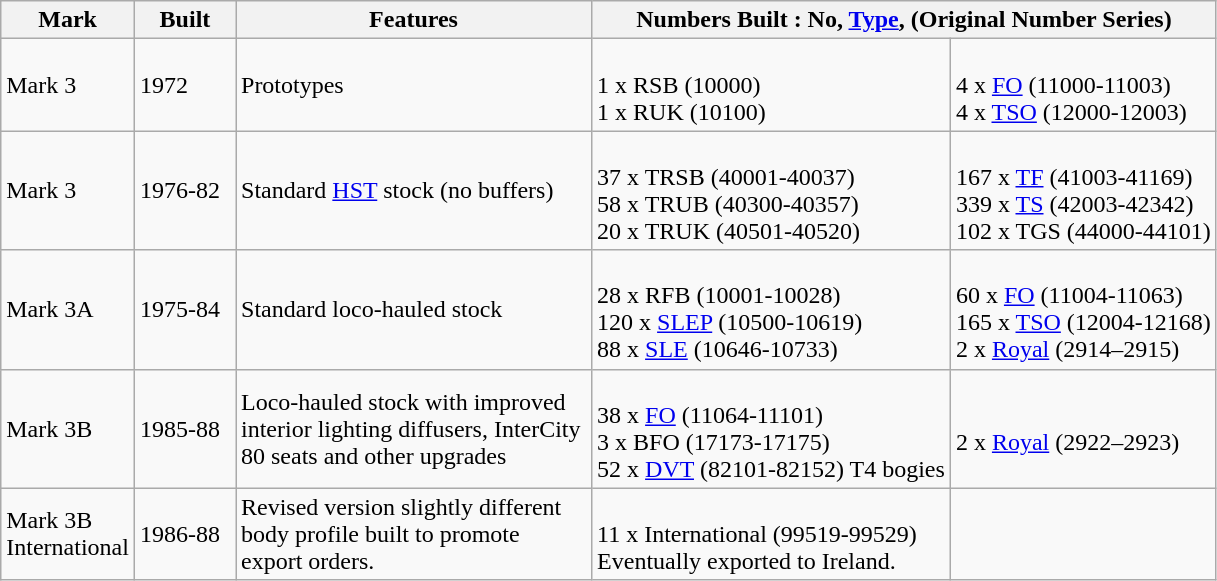<table class="wikitable">
<tr>
<th style="width: 60px;">Mark</th>
<th style="width: 60px;">Built</th>
<th style="width: 230px;">Features</th>
<th colspan="2">Numbers Built : No, <a href='#'>Type</a>, (Original Number Series)</th>
</tr>
<tr>
<td>Mark 3</td>
<td>1972</td>
<td>Prototypes</td>
<td><br>1 x RSB (10000) <br>
1 x RUK (10100) <br></td>
<td><br>4 x <a href='#'>FO</a> (11000-11003) <br>
4 x <a href='#'>TSO</a> (12000-12003) <br></td>
</tr>
<tr>
<td>Mark 3</td>
<td>1976-82</td>
<td>Standard <a href='#'>HST</a> stock (no buffers)</td>
<td><br>37 x TRSB (40001-40037) <br>
58 x TRUB (40300-40357) <br>
20 x TRUK (40501-40520) <br></td>
<td><br>167 x <a href='#'>TF</a> (41003-41169) <br>
339 x <a href='#'>TS</a> (42003-42342) <br>
102 x TGS (44000-44101) <br></td>
</tr>
<tr>
<td>Mark 3A</td>
<td>1975-84</td>
<td>Standard loco-hauled stock</td>
<td><br>28 x RFB (10001-10028) <br>
120 x <a href='#'>SLEP</a> (10500-10619) <br>
88 x <a href='#'>SLE</a> (10646-10733) <br></td>
<td><br>60 x <a href='#'>FO</a> (11004-11063) <br>
165 x <a href='#'>TSO</a> (12004-12168) <br>
2 x <a href='#'>Royal</a> (2914–2915)</td>
</tr>
<tr>
<td>Mark 3B</td>
<td>1985-88</td>
<td>Loco-hauled stock with improved interior lighting diffusers, InterCity 80 seats and other upgrades</td>
<td><br>38 x <a href='#'>FO</a> (11064-11101) <br>
3 x BFO (17173-17175)<br>
52 x <a href='#'>DVT</a> (82101-82152) 
T4 bogies <br></td>
<td><br>2 x <a href='#'>Royal</a> (2922–2923)</td>
</tr>
<tr>
<td>Mark 3B International</td>
<td>1986-88</td>
<td>Revised version slightly different body profile built to promote export orders.</td>
<td><br>11 x International (99519-99529) <br>
Eventually exported to Ireland.</td>
<td></td>
</tr>
</table>
